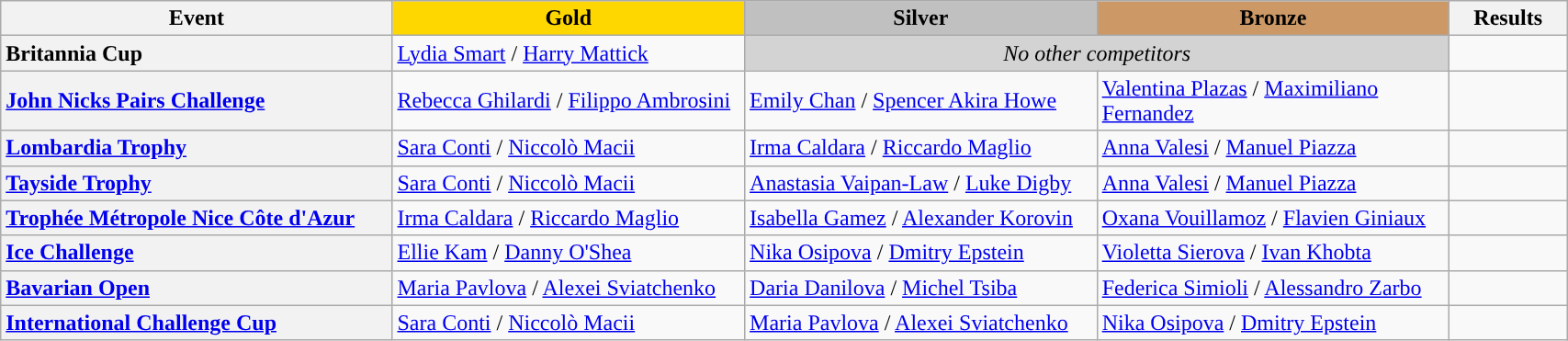<table class="wikitable unsortable" style="text-align:left; width:90%;">
<tr>
<th scope="col" style="text-align:center; width:25%;">Event</th>
<td scope="col" style="text-align:center; width:22.5%; background:gold"><strong>Gold</strong></td>
<td scope="col" style="text-align:center; width:22.5%; background:silver"><strong>Silver</strong></td>
<td scope="col" style="text-align:center; width:22.5%; background:#c96"><strong>Bronze</strong></td>
<th scope="col" style="text-align:center; width:7.5%;">Results</th>
</tr>
<tr>
<th scope="row" style="text-align:left"> Britannia Cup</th>
<td> <a href='#'>Lydia Smart</a> / <a href='#'>Harry Mattick</a></td>
<td colspan="2" align="center" bgcolor="lightgray"><em>No other competitors</em></td>
<td></td>
</tr>
<tr>
<th scope="row" style="text-align:left"> <a href='#'>John Nicks Pairs Challenge</a></th>
<td> <a href='#'>Rebecca Ghilardi</a> / <a href='#'>Filippo Ambrosini</a></td>
<td> <a href='#'>Emily Chan</a> / <a href='#'>Spencer Akira Howe</a></td>
<td> <a href='#'>Valentina Plazas</a> / <a href='#'>Maximiliano Fernandez</a></td>
<td></td>
</tr>
<tr>
<th scope="row" style="text-align:left"> <a href='#'>Lombardia Trophy</a></th>
<td> <a href='#'>Sara Conti</a> / <a href='#'>Niccolò Macii</a></td>
<td> <a href='#'>Irma Caldara</a> / <a href='#'>Riccardo Maglio</a></td>
<td> <a href='#'>Anna Valesi</a> / <a href='#'>Manuel Piazza</a></td>
<td></td>
</tr>
<tr>
<th scope="row" style="text-align:left"> <a href='#'>Tayside Trophy</a></th>
<td> <a href='#'>Sara Conti</a> / <a href='#'>Niccolò Macii</a></td>
<td> <a href='#'>Anastasia Vaipan-Law</a> / <a href='#'>Luke Digby</a></td>
<td> <a href='#'>Anna Valesi</a> / <a href='#'>Manuel Piazza</a></td>
<td></td>
</tr>
<tr>
<th scope="row" style="text-align:left"> <a href='#'>Trophée Métropole Nice Côte d'Azur</a></th>
<td> <a href='#'>Irma Caldara</a> / <a href='#'>Riccardo Maglio</a></td>
<td> <a href='#'>Isabella Gamez</a> / <a href='#'>Alexander Korovin</a></td>
<td> <a href='#'>Oxana Vouillamoz</a> / <a href='#'>Flavien Giniaux</a></td>
<td></td>
</tr>
<tr>
<th scope="row" style="text-align:left"> <a href='#'>Ice Challenge</a></th>
<td> <a href='#'>Ellie Kam</a> / <a href='#'>Danny O'Shea</a></td>
<td> <a href='#'>Nika Osipova</a> / <a href='#'>Dmitry Epstein</a></td>
<td> <a href='#'>Violetta Sierova</a> / <a href='#'>Ivan Khobta</a></td>
<td></td>
</tr>
<tr>
<th scope="row" style="text-align:left"> <a href='#'>Bavarian Open</a></th>
<td> <a href='#'>Maria Pavlova</a> / <a href='#'>Alexei Sviatchenko</a></td>
<td> <a href='#'>Daria Danilova</a> / <a href='#'>Michel Tsiba</a></td>
<td> <a href='#'>Federica Simioli</a> / <a href='#'>Alessandro Zarbo</a></td>
<td></td>
</tr>
<tr>
<th scope="row" style="text-align:left"> <a href='#'>International Challenge Cup</a></th>
<td> <a href='#'>Sara Conti</a> / <a href='#'>Niccolò Macii</a></td>
<td> <a href='#'>Maria Pavlova</a> / <a href='#'>Alexei Sviatchenko</a></td>
<td> <a href='#'>Nika Osipova</a> / <a href='#'>Dmitry Epstein</a></td>
<td></td>
</tr>
</table>
